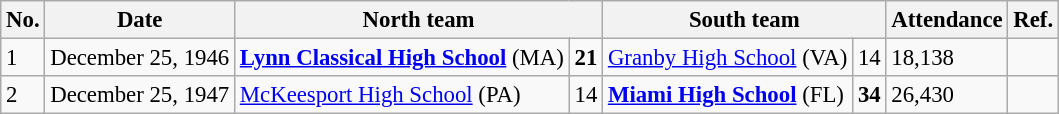<table class="wikitable" style="font-size: 95%;">
<tr>
<th>No.</th>
<th>Date</th>
<th colspan="2">North team</th>
<th colspan="2">South team</th>
<th>Attendance</th>
<th>Ref.</th>
</tr>
<tr>
<td>1</td>
<td>December 25, 1946</td>
<td><strong><a href='#'>Lynn Classical High School</a></strong> (MA)</td>
<td><strong>21</strong></td>
<td><a href='#'>Granby High School</a> (VA)</td>
<td>14</td>
<td>18,138</td>
<td></td>
</tr>
<tr>
<td>2</td>
<td>December 25, 1947</td>
<td><a href='#'>McKeesport High School</a> (PA)</td>
<td>14</td>
<td><strong><a href='#'>Miami High School</a></strong> (FL)</td>
<td><strong>34</strong></td>
<td>26,430</td>
<td></td>
</tr>
</table>
